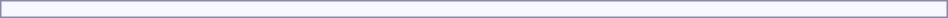<table style="border:1px solid #8888aa; background-color:#f7f8ff; padding:5px; font-size:95%; margin: 0px 12px 12px 0px; width: 50%">
</table>
